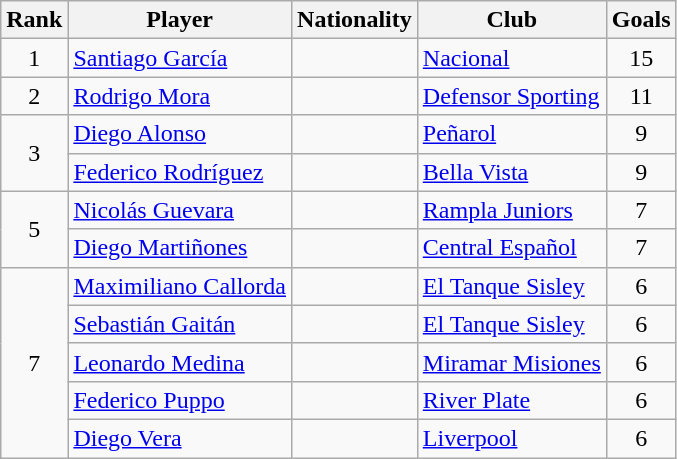<table class="wikitable">
<tr>
<th>Rank</th>
<th>Player</th>
<th>Nationality</th>
<th>Club</th>
<th>Goals</th>
</tr>
<tr>
<td align="center">1</td>
<td><a href='#'>Santiago García</a></td>
<td></td>
<td><a href='#'>Nacional</a></td>
<td align="center">15</td>
</tr>
<tr>
<td align="center">2</td>
<td><a href='#'>Rodrigo Mora</a></td>
<td></td>
<td><a href='#'>Defensor Sporting</a></td>
<td align="center">11</td>
</tr>
<tr>
<td align="center" rowspan="2">3</td>
<td><a href='#'>Diego Alonso</a></td>
<td></td>
<td><a href='#'>Peñarol</a></td>
<td align="center">9</td>
</tr>
<tr>
<td><a href='#'>Federico Rodríguez</a></td>
<td></td>
<td><a href='#'>Bella Vista</a></td>
<td align="center">9</td>
</tr>
<tr>
<td align="center" rowspan="2">5</td>
<td><a href='#'>Nicolás Guevara</a></td>
<td></td>
<td><a href='#'>Rampla Juniors</a></td>
<td align="center">7</td>
</tr>
<tr>
<td><a href='#'>Diego Martiñones</a></td>
<td></td>
<td><a href='#'>Central Español</a></td>
<td align="center">7</td>
</tr>
<tr>
<td align="center" rowspan="5">7</td>
<td><a href='#'>Maximiliano Callorda</a></td>
<td></td>
<td><a href='#'>El Tanque Sisley</a></td>
<td align="center">6</td>
</tr>
<tr>
<td><a href='#'>Sebastián Gaitán</a></td>
<td></td>
<td><a href='#'>El Tanque Sisley</a></td>
<td align="center">6</td>
</tr>
<tr>
<td><a href='#'>Leonardo Medina</a></td>
<td></td>
<td><a href='#'>Miramar Misiones</a></td>
<td align="center">6</td>
</tr>
<tr>
<td><a href='#'>Federico Puppo</a></td>
<td></td>
<td><a href='#'>River Plate</a></td>
<td align="center">6</td>
</tr>
<tr>
<td><a href='#'>Diego Vera</a></td>
<td></td>
<td><a href='#'>Liverpool</a></td>
<td align="center">6</td>
</tr>
</table>
